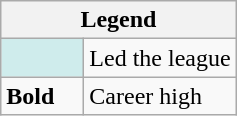<table class="wikitable mw-collapsible mw-collapsed">
<tr>
<th colspan="2">Legend</th>
</tr>
<tr>
<td style="background:#cfecec; width:3em;"></td>
<td>Led the league</td>
</tr>
<tr>
<td><strong>Bold</strong></td>
<td>Career high</td>
</tr>
</table>
